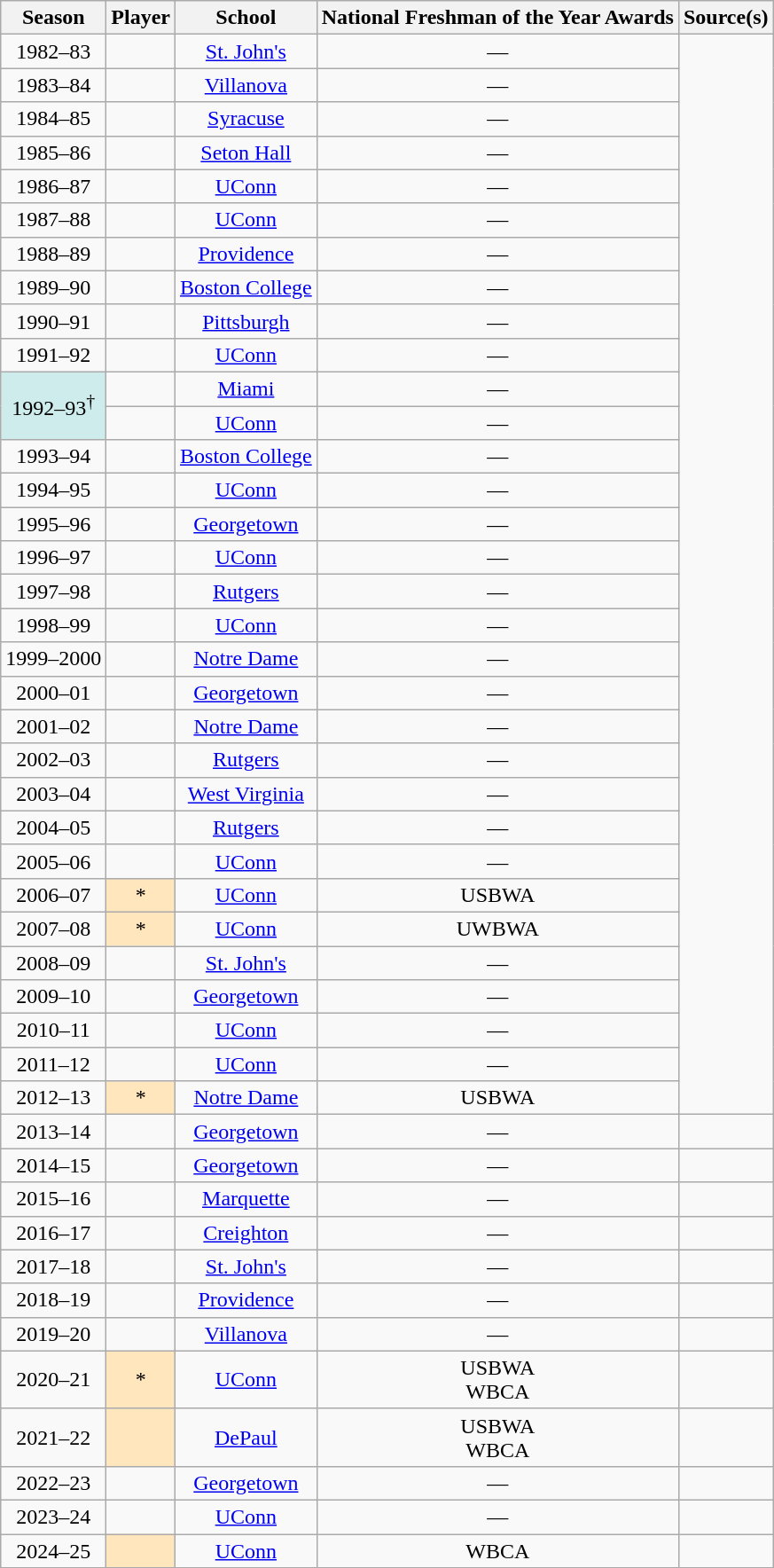<table class="wikitable sortable" style="text-align:center;">
<tr>
<th>Season</th>
<th>Player</th>
<th>School</th>
<th class=unsortable>National Freshman of the Year Awards</th>
<th class=unsortable>Source(s)</th>
</tr>
<tr>
<td>1982–83</td>
<td></td>
<td><a href='#'>St. John's</a></td>
<td>—</td>
<td rowspan="32"></td>
</tr>
<tr>
<td>1983–84</td>
<td></td>
<td><a href='#'>Villanova</a></td>
<td>—</td>
</tr>
<tr>
<td>1984–85</td>
<td></td>
<td><a href='#'>Syracuse</a></td>
<td>—</td>
</tr>
<tr>
<td>1985–86</td>
<td></td>
<td><a href='#'>Seton Hall</a></td>
<td>—</td>
</tr>
<tr>
<td>1986–87</td>
<td></td>
<td><a href='#'>UConn</a></td>
<td>—</td>
</tr>
<tr>
<td>1987–88</td>
<td></td>
<td><a href='#'>UConn</a></td>
<td>—</td>
</tr>
<tr>
<td>1988–89</td>
<td></td>
<td><a href='#'>Providence</a></td>
<td>—</td>
</tr>
<tr>
<td>1989–90</td>
<td></td>
<td><a href='#'>Boston College</a></td>
<td>—</td>
</tr>
<tr>
<td>1990–91</td>
<td></td>
<td><a href='#'>Pittsburgh</a></td>
<td>—</td>
</tr>
<tr>
<td>1991–92</td>
<td></td>
<td><a href='#'>UConn</a></td>
<td>—</td>
</tr>
<tr>
<td bgcolor=#cfecec rowspan=2>1992–93<sup>†</sup></td>
<td></td>
<td><a href='#'>Miami</a></td>
<td>—</td>
</tr>
<tr>
<td></td>
<td><a href='#'>UConn</a></td>
<td>—</td>
</tr>
<tr>
<td>1993–94</td>
<td></td>
<td><a href='#'>Boston College</a></td>
<td>—</td>
</tr>
<tr>
<td>1994–95</td>
<td></td>
<td><a href='#'>UConn</a></td>
<td>—</td>
</tr>
<tr>
<td>1995–96</td>
<td></td>
<td><a href='#'>Georgetown</a></td>
<td>—</td>
</tr>
<tr>
<td>1996–97</td>
<td></td>
<td><a href='#'>UConn</a></td>
<td>—</td>
</tr>
<tr>
<td>1997–98</td>
<td></td>
<td><a href='#'>Rutgers</a></td>
<td>—</td>
</tr>
<tr>
<td>1998–99</td>
<td></td>
<td><a href='#'>UConn</a></td>
<td>—</td>
</tr>
<tr>
<td>1999–2000</td>
<td></td>
<td><a href='#'>Notre Dame</a></td>
<td>—</td>
</tr>
<tr>
<td>2000–01</td>
<td></td>
<td><a href='#'>Georgetown</a></td>
<td>—</td>
</tr>
<tr>
<td>2001–02</td>
<td></td>
<td><a href='#'>Notre Dame</a></td>
<td>—</td>
</tr>
<tr>
<td>2002–03</td>
<td></td>
<td><a href='#'>Rutgers</a></td>
<td>—</td>
</tr>
<tr>
<td>2003–04</td>
<td></td>
<td><a href='#'>West Virginia</a></td>
<td>—</td>
</tr>
<tr>
<td>2004–05</td>
<td></td>
<td><a href='#'>Rutgers</a></td>
<td>—</td>
</tr>
<tr>
<td>2005–06</td>
<td></td>
<td><a href='#'>UConn</a></td>
<td>—</td>
</tr>
<tr>
<td>2006–07</td>
<td style="background:#ffe6bd;">*</td>
<td><a href='#'>UConn</a></td>
<td>USBWA</td>
</tr>
<tr>
<td>2007–08</td>
<td style="background:#ffe6bd;">*</td>
<td><a href='#'>UConn</a></td>
<td>UWBWA</td>
</tr>
<tr>
<td>2008–09</td>
<td></td>
<td><a href='#'>St. John's</a></td>
<td>—</td>
</tr>
<tr>
<td>2009–10</td>
<td></td>
<td><a href='#'>Georgetown</a></td>
<td>—</td>
</tr>
<tr>
<td>2010–11</td>
<td></td>
<td><a href='#'>UConn</a></td>
<td>—</td>
</tr>
<tr>
<td>2011–12</td>
<td></td>
<td><a href='#'>UConn</a></td>
<td>—</td>
</tr>
<tr>
<td>2012–13</td>
<td style="background:#ffe6bd;">*</td>
<td><a href='#'>Notre Dame</a></td>
<td>USBWA</td>
</tr>
<tr>
<td>2013–14</td>
<td></td>
<td><a href='#'>Georgetown</a></td>
<td>—</td>
<td></td>
</tr>
<tr>
<td>2014–15</td>
<td></td>
<td><a href='#'>Georgetown</a></td>
<td>—</td>
<td></td>
</tr>
<tr>
<td>2015–16</td>
<td></td>
<td><a href='#'>Marquette</a></td>
<td>—</td>
<td></td>
</tr>
<tr>
<td>2016–17</td>
<td></td>
<td><a href='#'>Creighton</a></td>
<td>—</td>
<td></td>
</tr>
<tr>
<td>2017–18</td>
<td></td>
<td><a href='#'>St. John's</a></td>
<td>—</td>
<td></td>
</tr>
<tr>
<td>2018–19</td>
<td></td>
<td><a href='#'>Providence</a></td>
<td>—</td>
<td></td>
</tr>
<tr>
<td>2019–20</td>
<td></td>
<td><a href='#'>Villanova</a></td>
<td>—</td>
<td></td>
</tr>
<tr>
<td>2020–21</td>
<td style="background:#ffe6bd;">*</td>
<td><a href='#'>UConn</a></td>
<td>USBWA<br>WBCA</td>
<td></td>
</tr>
<tr>
<td>2021–22</td>
<td style="background:#ffe6bd;"></td>
<td><a href='#'>DePaul</a></td>
<td>USBWA<br>WBCA</td>
<td></td>
</tr>
<tr>
<td>2022–23</td>
<td></td>
<td><a href='#'>Georgetown</a></td>
<td>—</td>
<td></td>
</tr>
<tr>
<td>2023–24</td>
<td></td>
<td><a href='#'>UConn</a></td>
<td>—</td>
<td></td>
</tr>
<tr>
<td>2024–25</td>
<td style="background:#ffe6bd;"></td>
<td><a href='#'>UConn</a></td>
<td>WBCA</td>
<td></td>
</tr>
</table>
